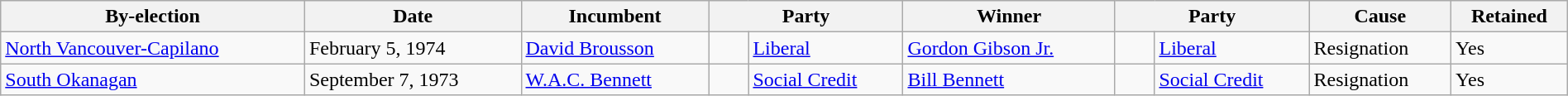<table class=wikitable style="width:100%">
<tr>
<th>By-election</th>
<th>Date</th>
<th>Incumbent</th>
<th colspan=2>Party</th>
<th>Winner</th>
<th colspan=2>Party</th>
<th>Cause</th>
<th>Retained</th>
</tr>
<tr>
<td><a href='#'>North Vancouver-Capilano</a></td>
<td>February 5, 1974</td>
<td><a href='#'>David Brousson</a></td>
<td>    </td>
<td><a href='#'>Liberal</a></td>
<td><a href='#'>Gordon Gibson Jr.</a></td>
<td>    </td>
<td><a href='#'>Liberal</a></td>
<td>Resignation</td>
<td>Yes</td>
</tr>
<tr>
<td><a href='#'>South Okanagan</a></td>
<td>September 7, 1973</td>
<td><a href='#'>W.A.C. Bennett</a></td>
<td>    </td>
<td><a href='#'>Social Credit</a></td>
<td><a href='#'>Bill Bennett</a></td>
<td>    </td>
<td><a href='#'>Social Credit</a></td>
<td>Resignation</td>
<td>Yes</td>
</tr>
</table>
